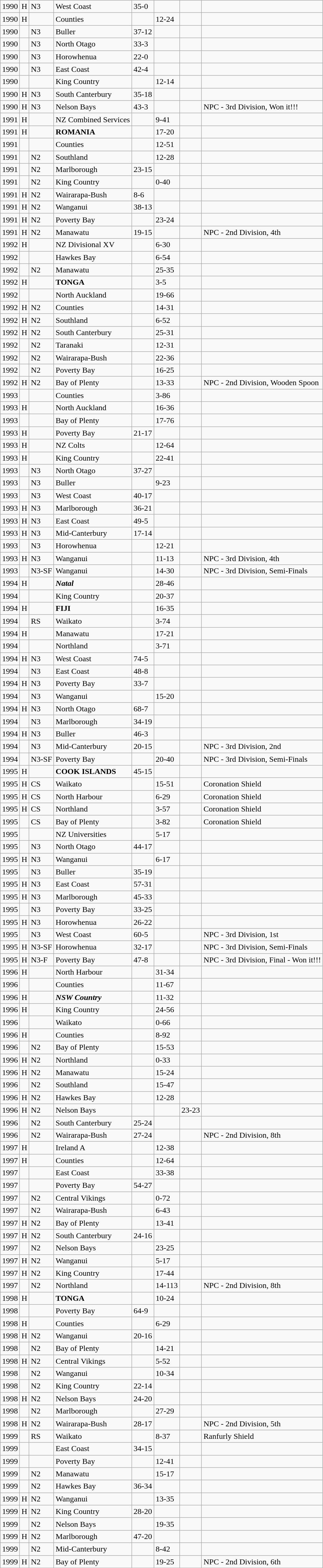<table class="wikitable">
<tr>
<td>1990</td>
<td>H</td>
<td>N3</td>
<td>West Coast</td>
<td>35-0</td>
<td></td>
<td></td>
<td></td>
</tr>
<tr>
<td>1990</td>
<td>H</td>
<td></td>
<td>Counties</td>
<td></td>
<td>12-24</td>
<td></td>
<td></td>
</tr>
<tr>
<td>1990</td>
<td></td>
<td>N3</td>
<td>Buller</td>
<td>37-12</td>
<td></td>
<td></td>
<td></td>
</tr>
<tr>
<td>1990</td>
<td></td>
<td>N3</td>
<td>North Otago</td>
<td>33-3</td>
<td></td>
<td></td>
<td></td>
</tr>
<tr>
<td>1990</td>
<td></td>
<td>N3</td>
<td>Horowhenua</td>
<td>22-0</td>
<td></td>
<td></td>
<td></td>
</tr>
<tr>
<td>1990</td>
<td></td>
<td>N3</td>
<td>East Coast</td>
<td>42-4</td>
<td></td>
<td></td>
<td></td>
</tr>
<tr>
<td>1990</td>
<td></td>
<td></td>
<td>King Country</td>
<td></td>
<td>12-14</td>
<td></td>
<td></td>
</tr>
<tr>
<td>1990</td>
<td>H</td>
<td>N3</td>
<td>South Canterbury</td>
<td>35-18</td>
<td></td>
<td></td>
<td></td>
</tr>
<tr>
<td>1990</td>
<td>H</td>
<td>N3</td>
<td>Nelson Bays</td>
<td>43-3</td>
<td></td>
<td></td>
<td>NPC - 3rd Division,  Won it!!!</td>
</tr>
<tr>
<td>1991</td>
<td>H</td>
<td></td>
<td>NZ Combined Services</td>
<td></td>
<td>9-41</td>
<td></td>
<td></td>
</tr>
<tr>
<td>1991</td>
<td>H</td>
<td></td>
<td><strong>ROMANIA</strong></td>
<td></td>
<td>17-20</td>
<td></td>
<td></td>
</tr>
<tr>
<td>1991</td>
<td></td>
<td></td>
<td>Counties</td>
<td></td>
<td>12-51</td>
<td></td>
<td></td>
</tr>
<tr>
<td>1991</td>
<td></td>
<td>N2</td>
<td>Southland</td>
<td></td>
<td>12-28</td>
<td></td>
<td></td>
</tr>
<tr>
<td>1991</td>
<td></td>
<td>N2</td>
<td>Marlborough</td>
<td>23-15</td>
<td></td>
<td></td>
<td></td>
</tr>
<tr>
<td>1991</td>
<td></td>
<td>N2</td>
<td>King Country</td>
<td></td>
<td>0-40</td>
<td></td>
<td></td>
</tr>
<tr>
<td>1991</td>
<td>H</td>
<td>N2</td>
<td>Wairarapa-Bush</td>
<td>8-6</td>
<td></td>
<td></td>
<td></td>
</tr>
<tr>
<td>1991</td>
<td>H</td>
<td>N2</td>
<td>Wanganui</td>
<td>38-13</td>
<td></td>
<td></td>
<td></td>
</tr>
<tr>
<td>1991</td>
<td>H</td>
<td>N2</td>
<td>Poverty Bay</td>
<td></td>
<td>23-24</td>
<td></td>
<td></td>
</tr>
<tr>
<td>1991</td>
<td>H</td>
<td>N2</td>
<td>Manawatu</td>
<td>19-15</td>
<td></td>
<td></td>
<td>NPC - 2nd Division,  4th</td>
</tr>
<tr>
<td>1992</td>
<td>H</td>
<td></td>
<td>NZ Divisional XV</td>
<td></td>
<td>6-30</td>
<td></td>
<td></td>
</tr>
<tr>
<td>1992</td>
<td></td>
<td></td>
<td>Hawkes Bay</td>
<td></td>
<td>6-54</td>
<td></td>
<td></td>
</tr>
<tr>
<td>1992</td>
<td></td>
<td>N2</td>
<td>Manawatu</td>
<td></td>
<td>25-35</td>
<td></td>
<td></td>
</tr>
<tr>
<td>1992</td>
<td>H</td>
<td></td>
<td><strong>TONGA</strong></td>
<td></td>
<td>3-5</td>
<td></td>
<td></td>
</tr>
<tr>
<td>1992</td>
<td></td>
<td></td>
<td>North Auckland</td>
<td></td>
<td>19-66</td>
<td></td>
<td></td>
</tr>
<tr>
<td>1992</td>
<td>H</td>
<td>N2</td>
<td>Counties</td>
<td></td>
<td>14-31</td>
<td></td>
<td></td>
</tr>
<tr>
<td>1992</td>
<td>H</td>
<td>N2</td>
<td>Southland</td>
<td></td>
<td>6-52</td>
<td></td>
<td></td>
</tr>
<tr>
<td>1992</td>
<td>H</td>
<td>N2</td>
<td>South Canterbury</td>
<td></td>
<td>25-31</td>
<td></td>
<td></td>
</tr>
<tr>
<td>1992</td>
<td></td>
<td>N2</td>
<td>Taranaki</td>
<td></td>
<td>12-31</td>
<td></td>
<td></td>
</tr>
<tr>
<td>1992</td>
<td></td>
<td>N2</td>
<td>Wairarapa-Bush</td>
<td></td>
<td>22-36</td>
<td></td>
<td></td>
</tr>
<tr>
<td>1992</td>
<td></td>
<td>N2</td>
<td>Poverty Bay</td>
<td></td>
<td>16-25</td>
<td></td>
<td></td>
</tr>
<tr>
<td>1992</td>
<td>H</td>
<td>N2</td>
<td>Bay of Plenty</td>
<td></td>
<td>13-33</td>
<td></td>
<td>NPC - 2nd Division,  Wooden Spoon</td>
</tr>
<tr>
<td>1993</td>
<td></td>
<td></td>
<td>Counties</td>
<td></td>
<td>3-86</td>
<td></td>
<td></td>
</tr>
<tr>
<td>1993</td>
<td>H</td>
<td></td>
<td>North Auckland</td>
<td></td>
<td>16-36</td>
<td></td>
<td></td>
</tr>
<tr>
<td>1993</td>
<td></td>
<td></td>
<td>Bay of Plenty</td>
<td></td>
<td>17-76</td>
<td></td>
<td></td>
</tr>
<tr>
<td>1993</td>
<td>H</td>
<td></td>
<td>Poverty Bay</td>
<td>21-17</td>
<td></td>
<td></td>
<td></td>
</tr>
<tr>
<td>1993</td>
<td>H</td>
<td></td>
<td>NZ Colts</td>
<td></td>
<td>12-64</td>
<td></td>
<td></td>
</tr>
<tr>
<td>1993</td>
<td>H</td>
<td></td>
<td>King Country</td>
<td></td>
<td>22-41</td>
<td></td>
<td></td>
</tr>
<tr>
<td>1993</td>
<td></td>
<td>N3</td>
<td>North Otago</td>
<td>37-27</td>
<td></td>
<td></td>
<td></td>
</tr>
<tr>
<td>1993</td>
<td></td>
<td>N3</td>
<td>Buller</td>
<td></td>
<td>9-23</td>
<td></td>
<td></td>
</tr>
<tr>
<td>1993</td>
<td></td>
<td>N3</td>
<td>West Coast</td>
<td>40-17</td>
<td></td>
<td></td>
<td></td>
</tr>
<tr>
<td>1993</td>
<td>H</td>
<td>N3</td>
<td>Marlborough</td>
<td>36-21</td>
<td></td>
<td></td>
<td></td>
</tr>
<tr>
<td>1993</td>
<td>H</td>
<td>N3</td>
<td>East Coast</td>
<td>49-5</td>
<td></td>
<td></td>
<td></td>
</tr>
<tr>
<td>1993</td>
<td>H</td>
<td>N3</td>
<td>Mid-Canterbury</td>
<td>17-14</td>
<td></td>
<td></td>
<td></td>
</tr>
<tr>
<td>1993</td>
<td></td>
<td>N3</td>
<td>Horowhenua</td>
<td></td>
<td>12-21</td>
<td></td>
<td></td>
</tr>
<tr>
<td>1993</td>
<td>H</td>
<td>N3</td>
<td>Wanganui</td>
<td></td>
<td>11-13</td>
<td></td>
<td>NPC - 3rd Division,  4th</td>
</tr>
<tr>
<td>1993</td>
<td></td>
<td>N3-SF</td>
<td>Wanganui</td>
<td></td>
<td>14-30</td>
<td></td>
<td>NPC - 3rd Division,  Semi-Finals</td>
</tr>
<tr>
<td>1994</td>
<td>H</td>
<td></td>
<td><strong><em>Natal</em></strong></td>
<td></td>
<td>28-46</td>
<td></td>
<td></td>
</tr>
<tr>
<td>1994</td>
<td></td>
<td></td>
<td>King Country</td>
<td></td>
<td>20-37</td>
<td></td>
<td></td>
</tr>
<tr>
<td>1994</td>
<td>H</td>
<td></td>
<td><strong>FIJI</strong></td>
<td></td>
<td>16-35</td>
<td></td>
<td></td>
</tr>
<tr>
<td>1994</td>
<td></td>
<td>RS</td>
<td>Waikato</td>
<td></td>
<td>3-74</td>
<td></td>
<td></td>
</tr>
<tr>
<td>1994</td>
<td>H</td>
<td></td>
<td>Manawatu</td>
<td></td>
<td>17-21</td>
<td></td>
<td></td>
</tr>
<tr>
<td>1994</td>
<td></td>
<td></td>
<td>Northland</td>
<td></td>
<td>3-71</td>
<td></td>
<td></td>
</tr>
<tr>
<td>1994</td>
<td>H</td>
<td>N3</td>
<td>West Coast</td>
<td>74-5</td>
<td></td>
<td></td>
<td></td>
</tr>
<tr>
<td>1994</td>
<td></td>
<td>N3</td>
<td>East Coast</td>
<td>48-8</td>
<td></td>
<td></td>
<td></td>
</tr>
<tr>
<td>1994</td>
<td>H</td>
<td>N3</td>
<td>Poverty Bay</td>
<td>33-7</td>
<td></td>
<td></td>
<td></td>
</tr>
<tr>
<td>1994</td>
<td></td>
<td>N3</td>
<td>Wanganui</td>
<td></td>
<td>15-20</td>
<td></td>
<td></td>
</tr>
<tr>
<td>1994</td>
<td>H</td>
<td>N3</td>
<td>North Otago</td>
<td>68-7</td>
<td></td>
<td></td>
<td></td>
</tr>
<tr>
<td>1994</td>
<td></td>
<td>N3</td>
<td>Marlborough</td>
<td>34-19</td>
<td></td>
<td></td>
<td></td>
</tr>
<tr>
<td>1994</td>
<td>H</td>
<td>N3</td>
<td>Buller</td>
<td>46-3</td>
<td></td>
<td></td>
<td></td>
</tr>
<tr>
<td>1994</td>
<td></td>
<td>N3</td>
<td>Mid-Canterbury</td>
<td>20-15</td>
<td></td>
<td></td>
<td>NPC - 3rd Division,  2nd</td>
</tr>
<tr>
<td>1994</td>
<td></td>
<td>N3-SF</td>
<td>Poverty Bay</td>
<td></td>
<td>20-40</td>
<td></td>
<td>NPC - 3rd Division,  Semi-Finals</td>
</tr>
<tr>
<td>1995</td>
<td>H</td>
<td></td>
<td><strong>COOK ISLANDS</strong></td>
<td>45-15</td>
<td></td>
<td></td>
<td></td>
</tr>
<tr>
<td>1995</td>
<td>H</td>
<td>CS</td>
<td>Waikato</td>
<td></td>
<td>15-51</td>
<td></td>
<td>Coronation Shield</td>
</tr>
<tr>
<td>1995</td>
<td>H</td>
<td>CS</td>
<td>North Harbour</td>
<td></td>
<td>6-29</td>
<td></td>
<td>Coronation Shield</td>
</tr>
<tr>
<td>1995</td>
<td>H</td>
<td>CS</td>
<td>Northland</td>
<td></td>
<td>3-57</td>
<td></td>
<td>Coronation Shield</td>
</tr>
<tr>
<td>1995</td>
<td></td>
<td>CS</td>
<td>Bay of Plenty</td>
<td></td>
<td>3-82</td>
<td></td>
<td>Coronation Shield</td>
</tr>
<tr>
<td>1995</td>
<td></td>
<td></td>
<td>NZ Universities</td>
<td></td>
<td>5-17</td>
<td></td>
<td></td>
</tr>
<tr>
<td>1995</td>
<td></td>
<td>N3</td>
<td>North Otago</td>
<td>44-17</td>
<td></td>
<td></td>
<td></td>
</tr>
<tr>
<td>1995</td>
<td>H</td>
<td>N3</td>
<td>Wanganui</td>
<td></td>
<td>6-17</td>
<td></td>
<td></td>
</tr>
<tr>
<td>1995</td>
<td></td>
<td>N3</td>
<td>Buller</td>
<td>35-19</td>
<td></td>
<td></td>
<td></td>
</tr>
<tr>
<td>1995</td>
<td>H</td>
<td>N3</td>
<td>East Coast</td>
<td>57-31</td>
<td></td>
<td></td>
<td></td>
</tr>
<tr>
<td>1995</td>
<td>H</td>
<td>N3</td>
<td>Marlborough</td>
<td>45-33</td>
<td></td>
<td></td>
<td></td>
</tr>
<tr>
<td>1995</td>
<td></td>
<td>N3</td>
<td>Poverty Bay</td>
<td>33-25</td>
<td></td>
<td></td>
<td></td>
</tr>
<tr>
<td>1995</td>
<td>H</td>
<td>N3</td>
<td>Horowhenua</td>
<td>26-22</td>
<td></td>
<td></td>
<td></td>
</tr>
<tr>
<td>1995</td>
<td></td>
<td>N3</td>
<td>West Coast</td>
<td>60-5</td>
<td></td>
<td></td>
<td>NPC - 3rd Division,  1st</td>
</tr>
<tr>
<td>1995</td>
<td>H</td>
<td>N3-SF</td>
<td>Horowhenua</td>
<td>32-17</td>
<td></td>
<td></td>
<td>NPC - 3rd Division,  Semi-Finals</td>
</tr>
<tr>
<td>1995</td>
<td>H</td>
<td>N3-F</td>
<td>Poverty Bay</td>
<td>47-8</td>
<td></td>
<td></td>
<td>NPC - 3rd Division,  Final - Won it!!!</td>
</tr>
<tr>
<td>1996</td>
<td>H</td>
<td></td>
<td>North Harbour</td>
<td></td>
<td>31-34</td>
<td></td>
<td></td>
</tr>
<tr>
<td>1996</td>
<td></td>
<td></td>
<td>Counties</td>
<td></td>
<td>11-67</td>
<td></td>
<td></td>
</tr>
<tr>
<td>1996</td>
<td>H</td>
<td></td>
<td><strong><em>NSW Country</em></strong></td>
<td></td>
<td>11-32</td>
<td></td>
<td></td>
</tr>
<tr>
<td>1996</td>
<td>H</td>
<td></td>
<td>King Country</td>
<td></td>
<td>24-56</td>
<td></td>
<td></td>
</tr>
<tr>
<td>1996</td>
<td></td>
<td></td>
<td>Waikato</td>
<td></td>
<td>0-66</td>
<td></td>
<td></td>
</tr>
<tr>
<td>1996</td>
<td>H</td>
<td></td>
<td>Counties</td>
<td></td>
<td>8-92</td>
<td></td>
<td></td>
</tr>
<tr>
<td>1996</td>
<td></td>
<td>N2</td>
<td>Bay of Plenty</td>
<td></td>
<td>15-53</td>
<td></td>
<td></td>
</tr>
<tr>
<td>1996</td>
<td>H</td>
<td>N2</td>
<td>Northland</td>
<td></td>
<td>0-33</td>
<td></td>
<td></td>
</tr>
<tr>
<td>1996</td>
<td>H</td>
<td>N2</td>
<td>Manawatu</td>
<td></td>
<td>15-24</td>
<td></td>
<td></td>
</tr>
<tr>
<td>1996</td>
<td></td>
<td>N2</td>
<td>Southland</td>
<td></td>
<td>15-47</td>
<td></td>
<td></td>
</tr>
<tr>
<td>1996</td>
<td>H</td>
<td>N2</td>
<td>Hawkes Bay</td>
<td></td>
<td>12-28</td>
<td></td>
<td></td>
</tr>
<tr>
<td>1996</td>
<td>H</td>
<td>N2</td>
<td>Nelson Bays</td>
<td></td>
<td></td>
<td>23-23</td>
<td></td>
</tr>
<tr>
<td>1996</td>
<td></td>
<td>N2</td>
<td>South Canterbury</td>
<td>25-24</td>
<td></td>
<td></td>
<td></td>
</tr>
<tr>
<td>1996</td>
<td></td>
<td>N2</td>
<td>Wairarapa-Bush</td>
<td>27-24</td>
<td></td>
<td></td>
<td>NPC - 2nd Division,  8th</td>
</tr>
<tr>
<td>1997</td>
<td>H</td>
<td></td>
<td>Ireland A</td>
<td></td>
<td>12-38</td>
<td></td>
<td></td>
</tr>
<tr>
<td>1997</td>
<td>H</td>
<td></td>
<td>Counties</td>
<td></td>
<td>12-64</td>
<td></td>
<td></td>
</tr>
<tr>
<td>1997</td>
<td></td>
<td></td>
<td>East Coast</td>
<td></td>
<td>33-38</td>
<td></td>
<td></td>
</tr>
<tr>
<td>1997</td>
<td></td>
<td></td>
<td>Poverty Bay</td>
<td>54-27</td>
<td></td>
<td></td>
<td></td>
</tr>
<tr>
<td>1997</td>
<td></td>
<td>N2</td>
<td>Central Vikings</td>
<td></td>
<td>0-72</td>
<td></td>
<td></td>
</tr>
<tr>
<td>1997</td>
<td></td>
<td>N2</td>
<td>Wairarapa-Bush</td>
<td></td>
<td>6-43</td>
<td></td>
<td></td>
</tr>
<tr>
<td>1997</td>
<td>H</td>
<td>N2</td>
<td>Bay of Plenty</td>
<td></td>
<td>13-41</td>
<td></td>
<td></td>
</tr>
<tr>
<td>1997</td>
<td>H</td>
<td>N2</td>
<td>South Canterbury</td>
<td>24-16</td>
<td></td>
<td></td>
<td></td>
</tr>
<tr>
<td>1997</td>
<td></td>
<td>N2</td>
<td>Nelson Bays</td>
<td></td>
<td>23-25</td>
<td></td>
<td></td>
</tr>
<tr>
<td>1997</td>
<td>H</td>
<td>N2</td>
<td>Wanganui</td>
<td></td>
<td>5-17</td>
<td></td>
<td></td>
</tr>
<tr>
<td>1997</td>
<td>H</td>
<td>N2</td>
<td>King Country</td>
<td></td>
<td>17-44</td>
<td></td>
<td></td>
</tr>
<tr>
<td>1997</td>
<td></td>
<td>N2</td>
<td>Northland</td>
<td></td>
<td>14-113</td>
<td></td>
<td>NPC - 2nd Division,  8th</td>
</tr>
<tr>
<td>1998</td>
<td>H</td>
<td></td>
<td><strong>TONGA</strong></td>
<td></td>
<td>10-24</td>
<td></td>
<td></td>
</tr>
<tr>
<td>1998</td>
<td></td>
<td></td>
<td>Poverty Bay</td>
<td>64-9</td>
<td></td>
<td></td>
<td></td>
</tr>
<tr>
<td>1998</td>
<td>H</td>
<td></td>
<td>Counties</td>
<td></td>
<td>6-29</td>
<td></td>
<td></td>
</tr>
<tr>
<td>1998</td>
<td>H</td>
<td>N2</td>
<td>Wanganui</td>
<td>20-16</td>
<td></td>
<td></td>
<td></td>
</tr>
<tr>
<td>1998</td>
<td></td>
<td>N2</td>
<td>Bay of Plenty</td>
<td></td>
<td>14-21</td>
<td></td>
<td></td>
</tr>
<tr>
<td>1998</td>
<td>H</td>
<td>N2</td>
<td>Central Vikings</td>
<td></td>
<td>5-52</td>
<td></td>
<td></td>
</tr>
<tr>
<td>1998</td>
<td></td>
<td>N2</td>
<td>Wanganui</td>
<td></td>
<td>10-34</td>
<td></td>
<td></td>
</tr>
<tr>
<td>1998</td>
<td></td>
<td>N2</td>
<td>King Country</td>
<td>22-14</td>
<td></td>
<td></td>
<td></td>
</tr>
<tr>
<td>1998</td>
<td>H</td>
<td>N2</td>
<td>Nelson Bays</td>
<td>24-20</td>
<td></td>
<td></td>
<td></td>
</tr>
<tr>
<td>1998</td>
<td></td>
<td>N2</td>
<td>Marlborough</td>
<td></td>
<td>27-29</td>
<td></td>
<td></td>
</tr>
<tr>
<td>1998</td>
<td>H</td>
<td>N2</td>
<td>Wairarapa-Bush</td>
<td>28-17</td>
<td></td>
<td></td>
<td>NPC - 2nd Division,  5th</td>
</tr>
<tr>
<td>1999</td>
<td></td>
<td>RS</td>
<td>Waikato</td>
<td></td>
<td>8-37</td>
<td></td>
<td>Ranfurly Shield</td>
</tr>
<tr>
<td>1999</td>
<td></td>
<td></td>
<td>East Coast</td>
<td>34-15</td>
<td></td>
<td></td>
<td></td>
</tr>
<tr>
<td>1999</td>
<td></td>
<td></td>
<td>Poverty Bay</td>
<td></td>
<td>12-41</td>
<td></td>
<td></td>
</tr>
<tr>
<td>1999</td>
<td></td>
<td>N2</td>
<td>Manawatu</td>
<td></td>
<td>15-17</td>
<td></td>
<td></td>
</tr>
<tr>
<td>1999</td>
<td></td>
<td>N2</td>
<td>Hawkes Bay</td>
<td>36-34</td>
<td></td>
<td></td>
<td></td>
</tr>
<tr>
<td>1999</td>
<td>H</td>
<td>N2</td>
<td>Wanganui</td>
<td></td>
<td>13-35</td>
<td></td>
<td></td>
</tr>
<tr>
<td>1999</td>
<td>H</td>
<td>N2</td>
<td>King Country</td>
<td>28-20</td>
<td></td>
<td></td>
<td></td>
</tr>
<tr>
<td>1999</td>
<td></td>
<td>N2</td>
<td>Nelson Bays</td>
<td></td>
<td>19-35</td>
<td></td>
<td></td>
</tr>
<tr>
<td>1999</td>
<td>H</td>
<td>N2</td>
<td>Marlborough</td>
<td>47-20</td>
<td></td>
<td></td>
<td></td>
</tr>
<tr>
<td>1999</td>
<td></td>
<td>N2</td>
<td>Mid-Canterbury</td>
<td></td>
<td>8-42</td>
<td></td>
<td></td>
</tr>
<tr>
<td>1999</td>
<td>H</td>
<td>N2</td>
<td>Bay of Plenty</td>
<td></td>
<td>19-25</td>
<td></td>
<td>NPC - 2nd Division,  6th</td>
</tr>
</table>
